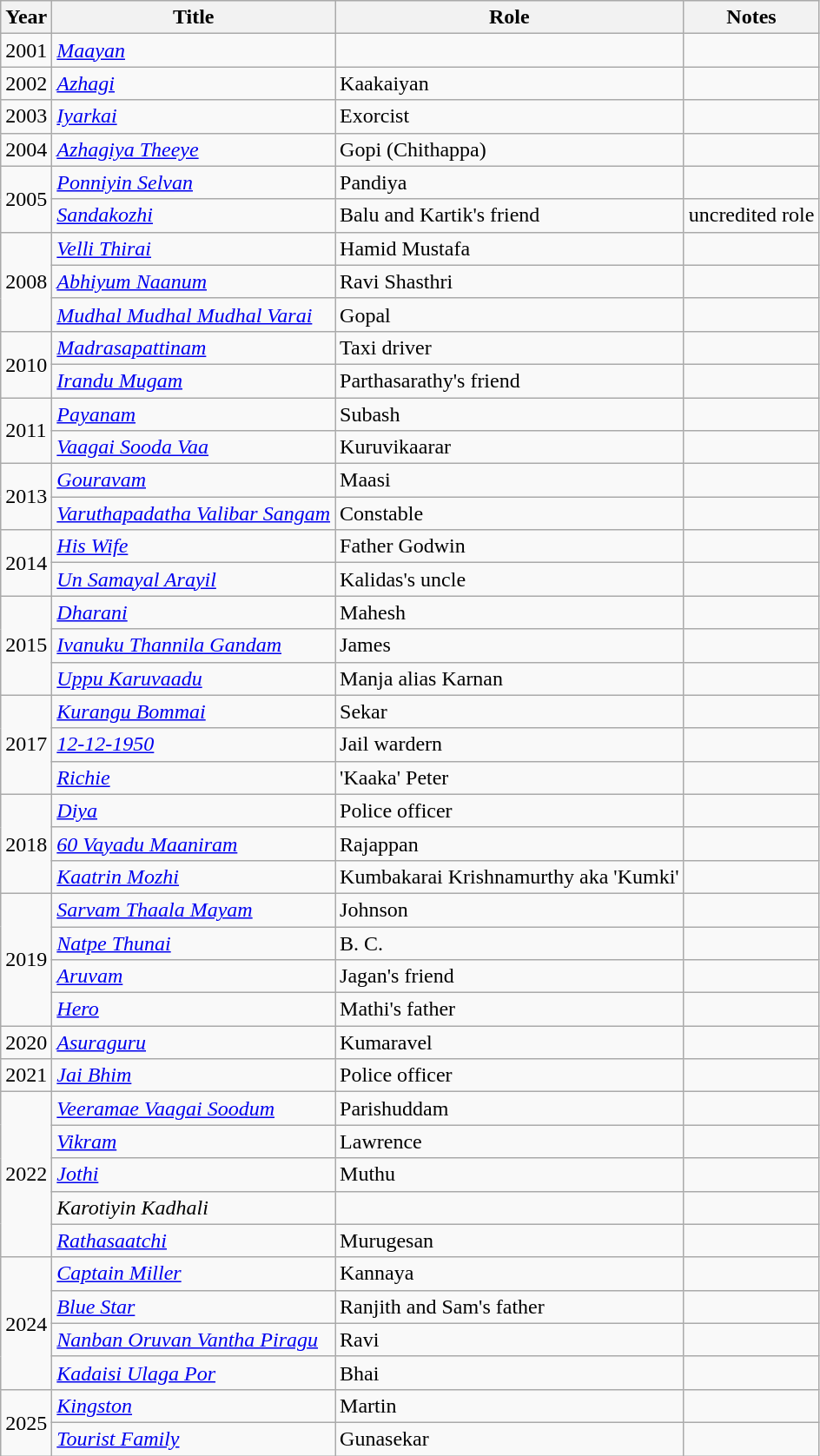<table class="wikitable sortable">
<tr>
<th scope="col">Year</th>
<th scope="col">Title</th>
<th scope="col">Role</th>
<th class="unsortable" scope="col">Notes</th>
</tr>
<tr>
<td>2001</td>
<td><em><a href='#'>Maayan</a></em></td>
<td></td>
<td></td>
</tr>
<tr>
<td>2002</td>
<td><em><a href='#'>Azhagi</a></em></td>
<td>Kaakaiyan</td>
<td></td>
</tr>
<tr>
<td>2003</td>
<td><em><a href='#'>Iyarkai</a></em></td>
<td>Exorcist</td>
<td></td>
</tr>
<tr>
<td>2004</td>
<td><em><a href='#'>Azhagiya Theeye</a></em></td>
<td>Gopi (Chithappa)</td>
<td></td>
</tr>
<tr>
<td rowspan="2">2005</td>
<td><em><a href='#'>Ponniyin Selvan</a></em></td>
<td>Pandiya</td>
<td></td>
</tr>
<tr>
<td><em><a href='#'>Sandakozhi</a></em></td>
<td>Balu and Kartik's friend</td>
<td>uncredited role</td>
</tr>
<tr>
<td rowspan="3">2008</td>
<td><em><a href='#'>Velli Thirai</a></em></td>
<td>Hamid Mustafa</td>
<td></td>
</tr>
<tr>
<td><em><a href='#'>Abhiyum Naanum</a></em></td>
<td>Ravi Shasthri</td>
<td></td>
</tr>
<tr>
<td><em><a href='#'>Mudhal Mudhal Mudhal Varai</a></em></td>
<td>Gopal</td>
<td></td>
</tr>
<tr>
<td rowspan="2">2010</td>
<td><em><a href='#'>Madrasapattinam</a></em></td>
<td>Taxi driver</td>
<td></td>
</tr>
<tr>
<td><em><a href='#'>Irandu Mugam</a></em></td>
<td>Parthasarathy's friend</td>
<td></td>
</tr>
<tr>
<td rowspan="2">2011</td>
<td><em><a href='#'>Payanam</a></em></td>
<td>Subash</td>
<td></td>
</tr>
<tr>
<td><em><a href='#'>Vaagai Sooda Vaa</a></em></td>
<td>Kuruvikaarar</td>
<td></td>
</tr>
<tr>
<td rowspan="2">2013</td>
<td><em><a href='#'>Gouravam</a></em></td>
<td>Maasi</td>
<td></td>
</tr>
<tr>
<td><em><a href='#'>Varuthapadatha Valibar Sangam</a></em></td>
<td>Constable</td>
<td></td>
</tr>
<tr>
<td rowspan="2">2014</td>
<td><em><a href='#'>His Wife</a></em></td>
<td>Father Godwin</td>
<td></td>
</tr>
<tr>
<td><em><a href='#'>Un Samayal Arayil</a></em></td>
<td>Kalidas's uncle</td>
<td></td>
</tr>
<tr>
<td rowspan="3">2015</td>
<td><em><a href='#'>Dharani</a></em></td>
<td>Mahesh</td>
<td></td>
</tr>
<tr>
<td><em><a href='#'>Ivanuku Thannila Gandam</a></em></td>
<td>James</td>
<td></td>
</tr>
<tr>
<td><em><a href='#'>Uppu Karuvaadu</a></em></td>
<td>Manja alias Karnan</td>
<td></td>
</tr>
<tr>
<td rowspan="3">2017</td>
<td><em><a href='#'>Kurangu Bommai</a></em></td>
<td>Sekar</td>
<td></td>
</tr>
<tr>
<td><em><a href='#'>12-12-1950</a></em></td>
<td>Jail wardern</td>
<td></td>
</tr>
<tr>
<td><em><a href='#'>Richie</a></em></td>
<td>'Kaaka' Peter</td>
<td></td>
</tr>
<tr>
<td rowspan="3">2018</td>
<td><em><a href='#'>Diya</a></em></td>
<td>Police officer</td>
<td></td>
</tr>
<tr>
<td><em><a href='#'>60 Vayadu Maaniram</a></em></td>
<td>Rajappan</td>
<td></td>
</tr>
<tr>
<td><em><a href='#'>Kaatrin Mozhi</a></em></td>
<td>Kumbakarai Krishnamurthy aka 'Kumki'</td>
<td></td>
</tr>
<tr>
<td rowspan="4">2019</td>
<td><em><a href='#'>Sarvam Thaala Mayam</a></em></td>
<td>Johnson</td>
<td></td>
</tr>
<tr>
<td><em><a href='#'>Natpe Thunai</a></em></td>
<td>B. C.</td>
<td></td>
</tr>
<tr>
<td><em><a href='#'>Aruvam</a></em></td>
<td>Jagan's friend</td>
<td></td>
</tr>
<tr>
<td><em><a href='#'>Hero</a></em></td>
<td>Mathi's father</td>
<td></td>
</tr>
<tr>
<td>2020</td>
<td><em><a href='#'>Asuraguru</a></em></td>
<td>Kumaravel</td>
<td></td>
</tr>
<tr>
<td>2021</td>
<td><em><a href='#'>Jai Bhim</a></em></td>
<td>Police officer</td>
<td></td>
</tr>
<tr>
<td rowspan="5">2022</td>
<td><em><a href='#'>Veeramae Vaagai Soodum</a></em></td>
<td>Parishuddam</td>
<td></td>
</tr>
<tr>
<td><em><a href='#'>Vikram</a></em></td>
<td>Lawrence</td>
<td></td>
</tr>
<tr>
<td><em><a href='#'>Jothi</a></em></td>
<td>Muthu</td>
<td></td>
</tr>
<tr>
<td><em>Karotiyin Kadhali</em></td>
<td></td>
<td></td>
</tr>
<tr>
<td><em><a href='#'>Rathasaatchi</a></em></td>
<td>Murugesan</td>
<td></td>
</tr>
<tr>
<td rowspan="4">2024</td>
<td><em><a href='#'>Captain Miller</a></em></td>
<td>Kannaya</td>
<td></td>
</tr>
<tr>
<td><em><a href='#'>Blue Star</a></em></td>
<td>Ranjith and Sam's father</td>
<td></td>
</tr>
<tr>
<td><em><a href='#'>Nanban Oruvan Vantha Piragu</a></em></td>
<td>Ravi</td>
<td></td>
</tr>
<tr>
<td><em><a href='#'>Kadaisi Ulaga Por</a></em></td>
<td>Bhai</td>
<td></td>
</tr>
<tr>
<td rowspan="2">2025</td>
<td><em><a href='#'>Kingston</a></em></td>
<td>Martin</td>
<td></td>
</tr>
<tr>
<td><em><a href='#'>Tourist Family</a></em></td>
<td>Gunasekar</td>
<td></td>
</tr>
</table>
